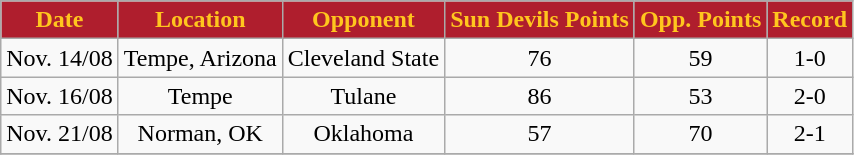<table class="wikitable" style="text-align:center">
<tr>
<th style=" background:#AF1E2D;color:#FFC61E;">Date</th>
<th style=" background:#AF1E2D;color:#FFC61E;">Location</th>
<th style=" background:#AF1E2D;color:#FFC61E;">Opponent</th>
<th style=" background:#AF1E2D;color:#FFC61E;">Sun Devils Points</th>
<th style=" background:#AF1E2D;color:#FFC61E;">Opp. Points</th>
<th style=" background:#AF1E2D;color:#FFC61E;">Record</th>
</tr>
<tr>
<td>Nov. 14/08</td>
<td>Tempe, Arizona</td>
<td>Cleveland State</td>
<td>76</td>
<td>59</td>
<td>1-0</td>
</tr>
<tr>
<td>Nov. 16/08</td>
<td>Tempe</td>
<td>Tulane</td>
<td>86</td>
<td>53</td>
<td>2-0</td>
</tr>
<tr>
<td>Nov. 21/08</td>
<td>Norman, OK</td>
<td>Oklahoma</td>
<td>57</td>
<td>70</td>
<td>2-1</td>
</tr>
<tr>
</tr>
</table>
